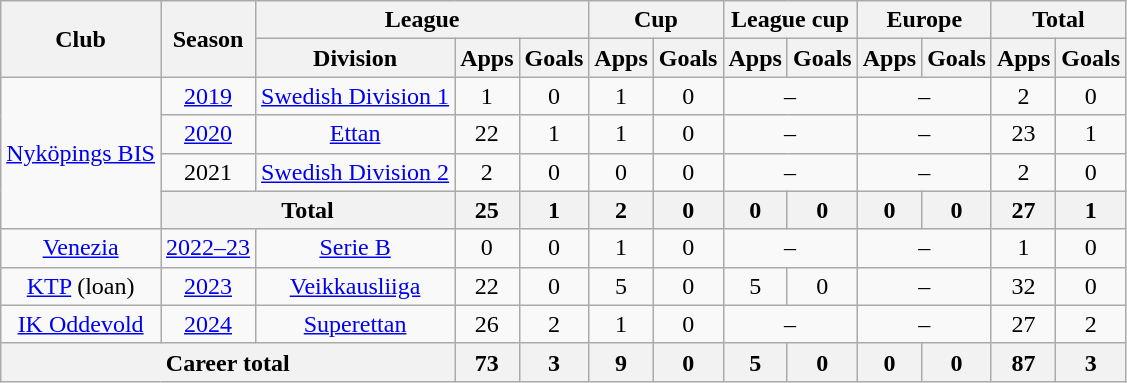<table class="wikitable" style="text-align:center">
<tr>
<th rowspan="2">Club</th>
<th rowspan="2">Season</th>
<th colspan="3">League</th>
<th colspan="2">Cup</th>
<th colspan="2">League cup</th>
<th colspan="2">Europe</th>
<th colspan="2">Total</th>
</tr>
<tr>
<th>Division</th>
<th>Apps</th>
<th>Goals</th>
<th>Apps</th>
<th>Goals</th>
<th>Apps</th>
<th>Goals</th>
<th>Apps</th>
<th>Goals</th>
<th>Apps</th>
<th>Goals</th>
</tr>
<tr>
<td rowspan=4><a href='#'>Nyköpings BIS</a></td>
<td><a href='#'>2019</a></td>
<td><a href='#'>Swedish Division 1</a></td>
<td>1</td>
<td>0</td>
<td>1</td>
<td>0</td>
<td colspan=2>–</td>
<td colspan=2>–</td>
<td>2</td>
<td>0</td>
</tr>
<tr>
<td><a href='#'>2020</a></td>
<td><a href='#'>Ettan</a></td>
<td>22</td>
<td>1</td>
<td>1</td>
<td>0</td>
<td colspan=2>–</td>
<td colspan=2>–</td>
<td>23</td>
<td>1</td>
</tr>
<tr>
<td>2021</td>
<td><a href='#'>Swedish Division 2</a></td>
<td>2</td>
<td>0</td>
<td>0</td>
<td>0</td>
<td colspan=2>–</td>
<td colspan=2>–</td>
<td>2</td>
<td>0</td>
</tr>
<tr>
<th colspan=2>Total</th>
<th>25</th>
<th>1</th>
<th>2</th>
<th>0</th>
<th>0</th>
<th>0</th>
<th>0</th>
<th>0</th>
<th>27</th>
<th>1</th>
</tr>
<tr>
<td><a href='#'>Venezia</a></td>
<td><a href='#'>2022–23</a></td>
<td><a href='#'>Serie B</a></td>
<td>0</td>
<td>0</td>
<td>1</td>
<td>0</td>
<td colspan=2>–</td>
<td colspan=2>–</td>
<td>1</td>
<td>0</td>
</tr>
<tr>
<td><a href='#'>KTP</a> (loan)</td>
<td><a href='#'>2023</a></td>
<td><a href='#'>Veikkausliiga</a></td>
<td>22</td>
<td>0</td>
<td>5</td>
<td>0</td>
<td>5</td>
<td>0</td>
<td colspan=2>–</td>
<td>32</td>
<td>0</td>
</tr>
<tr>
<td><a href='#'>IK Oddevold</a></td>
<td><a href='#'>2024</a></td>
<td><a href='#'>Superettan</a></td>
<td>26</td>
<td>2</td>
<td>1</td>
<td>0</td>
<td colspan=2>–</td>
<td colspan=2>–</td>
<td>27</td>
<td>2</td>
</tr>
<tr>
<th colspan="3">Career total</th>
<th>73</th>
<th>3</th>
<th>9</th>
<th>0</th>
<th>5</th>
<th>0</th>
<th>0</th>
<th>0</th>
<th>87</th>
<th>3</th>
</tr>
</table>
